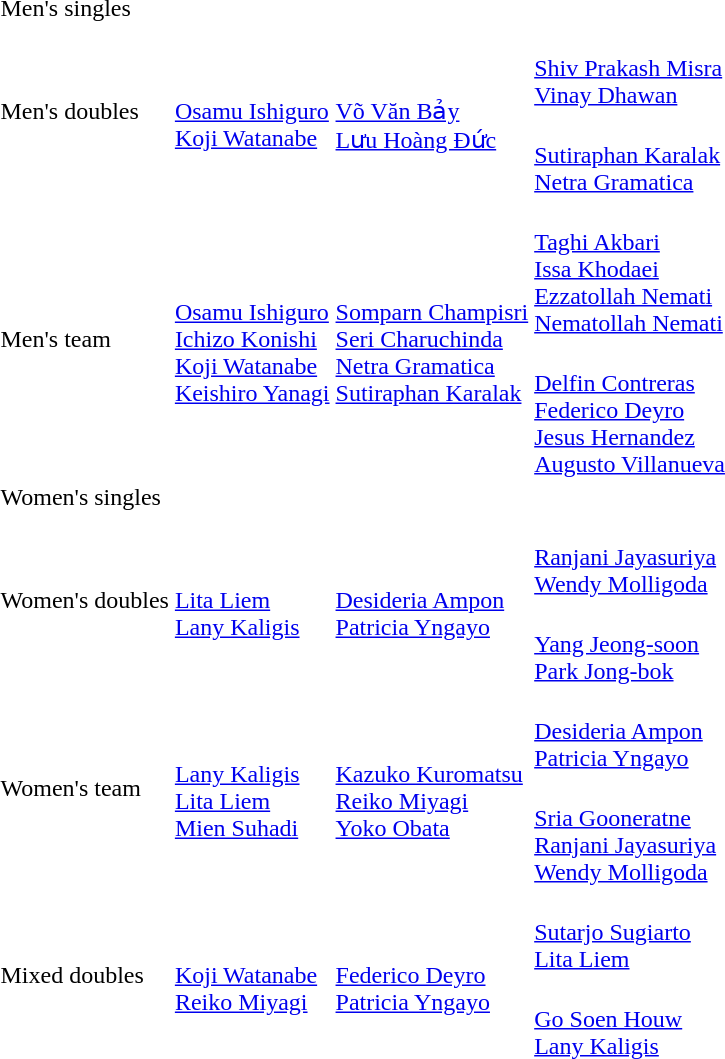<table>
<tr>
<td rowspan=2>Men's singles</td>
<td rowspan=2></td>
<td rowspan=2></td>
<td></td>
</tr>
<tr>
<td></td>
</tr>
<tr>
<td rowspan=2>Men's doubles</td>
<td rowspan=2><br><a href='#'>Osamu Ishiguro</a><br><a href='#'>Koji Watanabe</a></td>
<td rowspan=2><br><a href='#'>Võ Văn Bảy</a><br><a href='#'>Lưu Hoàng Đức</a></td>
<td><br><a href='#'>Shiv Prakash Misra</a><br><a href='#'>Vinay Dhawan</a></td>
</tr>
<tr>
<td><br><a href='#'>Sutiraphan Karalak</a><br><a href='#'>Netra Gramatica</a></td>
</tr>
<tr>
<td rowspan=2>Men's team</td>
<td rowspan=2><br><a href='#'>Osamu Ishiguro</a><br><a href='#'>Ichizo Konishi</a><br><a href='#'>Koji Watanabe</a><br><a href='#'>Keishiro Yanagi</a></td>
<td rowspan=2><br><a href='#'>Somparn Champisri</a><br><a href='#'>Seri Charuchinda</a><br><a href='#'>Netra Gramatica</a><br><a href='#'>Sutiraphan Karalak</a></td>
<td><br><a href='#'>Taghi Akbari</a><br><a href='#'>Issa Khodaei</a><br><a href='#'>Ezzatollah Nemati</a><br><a href='#'>Nematollah Nemati</a></td>
</tr>
<tr>
<td><br><a href='#'>Delfin Contreras</a><br><a href='#'>Federico Deyro</a><br><a href='#'>Jesus Hernandez</a><br><a href='#'>Augusto Villanueva</a></td>
</tr>
<tr>
<td rowspan=2>Women's singles</td>
<td rowspan=2></td>
<td rowspan=2></td>
<td></td>
</tr>
<tr>
<td></td>
</tr>
<tr>
<td rowspan=2>Women's doubles</td>
<td rowspan=2><br><a href='#'>Lita Liem</a><br><a href='#'>Lany Kaligis</a></td>
<td rowspan=2><br><a href='#'>Desideria Ampon</a><br><a href='#'>Patricia Yngayo</a></td>
<td><br><a href='#'>Ranjani Jayasuriya</a><br><a href='#'>Wendy Molligoda</a></td>
</tr>
<tr>
<td><br><a href='#'>Yang Jeong-soon</a><br><a href='#'>Park Jong-bok</a></td>
</tr>
<tr>
<td rowspan=2>Women's team</td>
<td rowspan=2><br><a href='#'>Lany Kaligis</a><br><a href='#'>Lita Liem</a><br><a href='#'>Mien Suhadi</a></td>
<td rowspan=2><br><a href='#'>Kazuko Kuromatsu</a><br><a href='#'>Reiko Miyagi</a><br><a href='#'>Yoko Obata</a></td>
<td><br><a href='#'>Desideria Ampon</a><br><a href='#'>Patricia Yngayo</a></td>
</tr>
<tr>
<td><br><a href='#'>Sria Gooneratne</a><br><a href='#'>Ranjani Jayasuriya</a><br><a href='#'>Wendy Molligoda</a></td>
</tr>
<tr>
<td rowspan=2>Mixed doubles</td>
<td rowspan=2><br><a href='#'>Koji Watanabe</a><br><a href='#'>Reiko Miyagi</a></td>
<td rowspan=2><br><a href='#'>Federico Deyro</a><br><a href='#'>Patricia Yngayo</a></td>
<td><br><a href='#'>Sutarjo Sugiarto</a><br><a href='#'>Lita Liem</a></td>
</tr>
<tr>
<td><br><a href='#'>Go Soen Houw</a><br><a href='#'>Lany Kaligis</a></td>
</tr>
</table>
